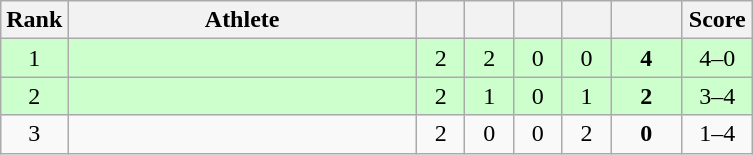<table class="wikitable" style="text-align: center;">
<tr>
<th width=25>Rank</th>
<th width=225>Athlete</th>
<th width=25></th>
<th width=25></th>
<th width=25></th>
<th width=25></th>
<th width=40></th>
<th width=40>Score</th>
</tr>
<tr bgcolor=ccffcc>
<td>1</td>
<td align=left></td>
<td>2</td>
<td>2</td>
<td>0</td>
<td>0</td>
<td><strong>4</strong></td>
<td>4–0</td>
</tr>
<tr bgcolor=ccffcc>
<td>2</td>
<td align=left></td>
<td>2</td>
<td>1</td>
<td>0</td>
<td>1</td>
<td><strong>2</strong></td>
<td>3–4</td>
</tr>
<tr>
<td>3</td>
<td align=left></td>
<td>2</td>
<td>0</td>
<td>0</td>
<td>2</td>
<td><strong>0</strong></td>
<td>1–4</td>
</tr>
</table>
